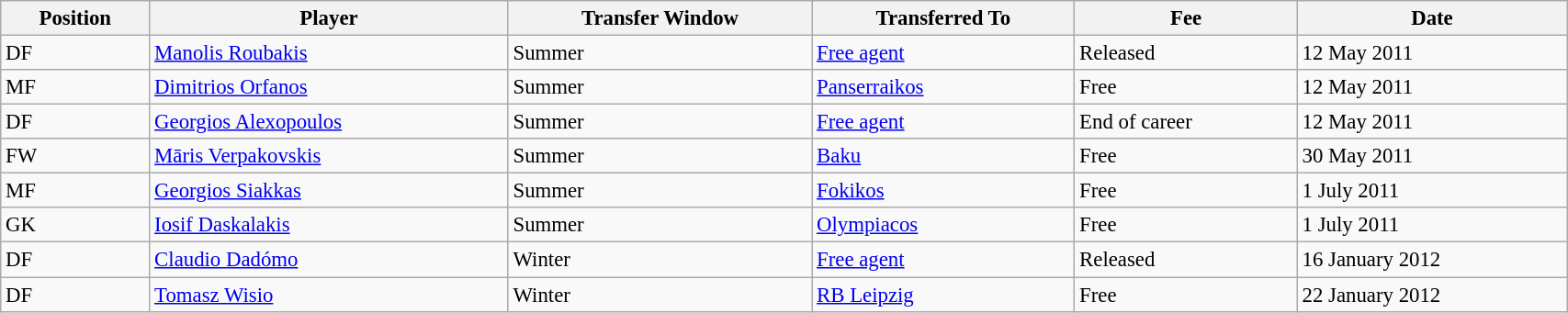<table class="wikitable sortable" style="width:90%; text-align:center; font-size:95%; text-align:left;">
<tr>
<th><strong>Position</strong></th>
<th><strong>Player</strong></th>
<th><strong>Transfer Window</strong></th>
<th><strong>Transferred To</strong></th>
<th><strong>Fee</strong></th>
<th><strong>Date</strong></th>
</tr>
<tr>
<td>DF</td>
<td> <a href='#'>Manolis Roubakis</a></td>
<td>Summer</td>
<td><a href='#'>Free agent</a></td>
<td>Released</td>
<td>12 May 2011</td>
</tr>
<tr>
<td>MF</td>
<td> <a href='#'>Dimitrios Orfanos</a></td>
<td>Summer</td>
<td> <a href='#'>Panserraikos</a></td>
<td>Free</td>
<td>12 May 2011</td>
</tr>
<tr>
<td>DF</td>
<td> <a href='#'>Georgios Alexopoulos</a></td>
<td>Summer</td>
<td><a href='#'>Free agent</a></td>
<td>End of career</td>
<td>12 May 2011</td>
</tr>
<tr>
<td>FW</td>
<td> <a href='#'>Māris Verpakovskis</a></td>
<td>Summer</td>
<td> <a href='#'>Baku</a></td>
<td>Free</td>
<td>30 May 2011</td>
</tr>
<tr>
<td>MF</td>
<td> <a href='#'>Georgios Siakkas</a></td>
<td>Summer</td>
<td> <a href='#'>Fokikos</a></td>
<td>Free</td>
<td>1 July 2011</td>
</tr>
<tr>
<td>GK</td>
<td> <a href='#'>Iosif Daskalakis</a></td>
<td>Summer</td>
<td> <a href='#'>Olympiacos</a></td>
<td>Free</td>
<td>1 July 2011</td>
</tr>
<tr>
<td>DF</td>
<td>  <a href='#'>Claudio Dadómo</a></td>
<td>Winter</td>
<td><a href='#'>Free agent</a></td>
<td>Released</td>
<td>16 January 2012</td>
</tr>
<tr>
<td>DF</td>
<td> <a href='#'>Tomasz Wisio</a></td>
<td>Winter</td>
<td> <a href='#'>RB Leipzig</a></td>
<td>Free</td>
<td>22 January 2012</td>
</tr>
</table>
